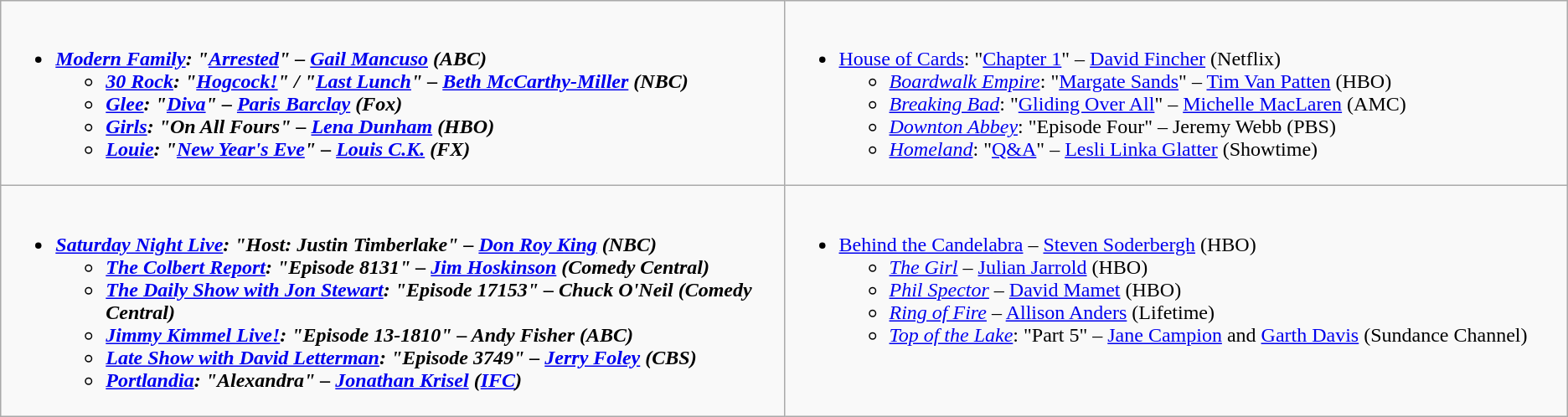<table class="wikitable">
<tr>
<td style="vertical-align:top;" width="50%"><br><ul><li><strong><em><a href='#'>Modern Family</a><em>: "<a href='#'>Arrested</a>" – <a href='#'>Gail Mancuso</a> (ABC)<strong><ul><li></em><a href='#'>30 Rock</a><em>: "<a href='#'>Hogcock!</a>" / "<a href='#'>Last Lunch</a>" – <a href='#'>Beth McCarthy-Miller</a> (NBC)</li><li></em><a href='#'>Glee</a><em>: "<a href='#'>Diva</a>" – <a href='#'>Paris Barclay</a> (Fox)</li><li></em><a href='#'>Girls</a><em>: "On All Fours" – <a href='#'>Lena Dunham</a> (HBO)</li><li></em><a href='#'>Louie</a><em>: "<a href='#'>New Year's Eve</a>" – <a href='#'>Louis C.K.</a> (FX)</li></ul></li></ul></td>
<td style="vertical-align:top;" width="50%"><br><ul><li></em></strong><a href='#'>House of Cards</a></em>: "<a href='#'>Chapter 1</a>" – <a href='#'>David Fincher</a> (Netflix)</strong><ul><li><em><a href='#'>Boardwalk Empire</a></em>: "<a href='#'>Margate Sands</a>" – <a href='#'>Tim Van Patten</a> (HBO)</li><li><em><a href='#'>Breaking Bad</a></em>: "<a href='#'>Gliding Over All</a>" – <a href='#'>Michelle MacLaren</a> (AMC)</li><li><em><a href='#'>Downton Abbey</a></em>: "Episode Four" – Jeremy Webb (PBS)</li><li><em><a href='#'>Homeland</a></em>: "<a href='#'>Q&A</a>" – <a href='#'>Lesli Linka Glatter</a> (Showtime)</li></ul></li></ul></td>
</tr>
<tr>
<td style="vertical-align:top;" width="50%"><br><ul><li><strong><em><a href='#'>Saturday Night Live</a><em>: "Host: Justin Timberlake" – <a href='#'>Don Roy King</a> (NBC)<strong><ul><li></em><a href='#'>The Colbert Report</a><em>: "Episode 8131" – <a href='#'>Jim Hoskinson</a> (Comedy Central)</li><li></em><a href='#'>The Daily Show with Jon Stewart</a><em>: "Episode 17153" – Chuck O'Neil (Comedy Central)</li><li></em><a href='#'>Jimmy Kimmel Live!</a><em>: "Episode 13-1810" – Andy Fisher (ABC)</li><li></em><a href='#'>Late Show with David Letterman</a><em>: "Episode 3749" – <a href='#'>Jerry Foley</a> (CBS)</li><li></em><a href='#'>Portlandia</a><em>: "Alexandra" – <a href='#'>Jonathan Krisel</a> (<a href='#'>IFC</a>)</li></ul></li></ul></td>
<td style="vertical-align:top;" width="50%"><br><ul><li></em></strong><a href='#'>Behind the Candelabra</a></em> – <a href='#'>Steven Soderbergh</a> (HBO)</strong><ul><li><em><a href='#'>The Girl</a></em> – <a href='#'>Julian Jarrold</a> (HBO)</li><li><em><a href='#'>Phil Spector</a></em> – <a href='#'>David Mamet</a> (HBO)</li><li><em><a href='#'>Ring of Fire</a></em> – <a href='#'>Allison Anders</a> (Lifetime)</li><li><em><a href='#'>Top of the Lake</a></em>: "Part 5" – <a href='#'>Jane Campion</a> and <a href='#'>Garth Davis</a>  (Sundance Channel)</li></ul></li></ul></td>
</tr>
</table>
